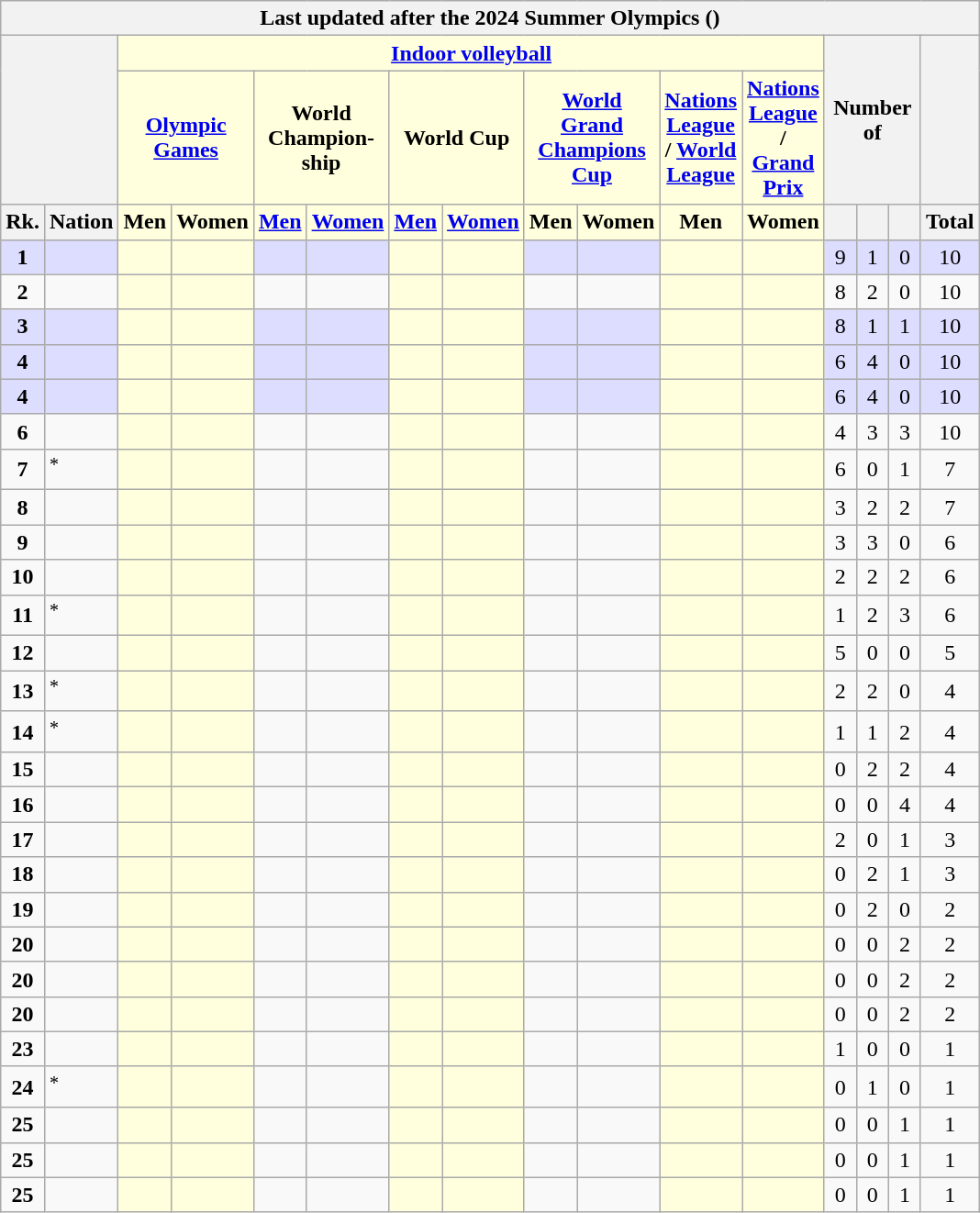<table class="wikitable" style="margin-top:0em; text-align:center; font-size:100%;">
<tr>
<th colspan="16">Last updated after the 2024 Summer Olympics ()</th>
</tr>
<tr>
<th rowspan="2" colspan="2"></th>
<th colspan="10" style="background:#ffd;"><a href='#'>Indoor volleyball</a></th>
<th rowspan="2" colspan="3">Number of</th>
<th rowspan="2"></th>
</tr>
<tr>
<th colspan="2" style="background:#ffd;"><a href='#'>Olympic Games</a></th>
<th colspan="2" style="background:#ffd;">World Champion-<br>ship</th>
<th colspan="2" style="background:#ffd;">World Cup</th>
<th colspan="2" style="background:#ffd;"><a href='#'>World Grand Champions Cup</a></th>
<th style="background:#ffd;"><a href='#'>Nations League</a> / <a href='#'>World League</a></th>
<th style="background:#ffd;"><a href='#'>Nations League</a> / <a href='#'>Grand Prix</a></th>
</tr>
<tr>
<th style="width:1em;">Rk.</th>
<th>Nation</th>
<th style="background:#ffd; width:1em;">Men</th>
<th style="background:#ffd; width:1em;">Women</th>
<th style="background:#ffd; width:1em;"><a href='#'>Men</a></th>
<th style="background:#ffd; width:1em;"><a href='#'>Women</a></th>
<th style="background:#ffd; width:1em;"><a href='#'>Men</a></th>
<th style="background:#ffd; width:1em;"><a href='#'>Women</a></th>
<th style="background:#ffd; width:1em;">Men</th>
<th style="background:#ffd; width:1em;">Women</th>
<th style="background:#ffd; width:1em;">Men</th>
<th style="background:#ffd; width:1em;">Women</th>
<th style="width:1em;"></th>
<th style="width:1em;"></th>
<th style="width:1em;"></th>
<th style="width:1em;">Total</th>
</tr>
<tr style="background: #ddf;">
<td><strong>1</strong></td>
<td style="text-align:left;"></td>
<td style="background:#ffd;"></td>
<td style="background:#ffd;"></td>
<td></td>
<td></td>
<td style="background:#ffd;"></td>
<td style="background:#ffd;"></td>
<td></td>
<td></td>
<td style="background:#ffd;"></td>
<td style="background:#ffd;"></td>
<td>9</td>
<td>1</td>
<td>0</td>
<td>10</td>
</tr>
<tr>
<td><strong>2</strong></td>
<td style="text-align:left;"></td>
<td style="background:#ffd;"></td>
<td style="background:#ffd;"></td>
<td></td>
<td></td>
<td style="background:#ffd;"></td>
<td style="background:#ffd;"></td>
<td></td>
<td></td>
<td style="background:#ffd;"></td>
<td style="background:#ffd;"></td>
<td>8</td>
<td>2</td>
<td>0</td>
<td>10</td>
</tr>
<tr style="background: #ddf;">
<td><strong>3</strong></td>
<td style="text-align:left;"></td>
<td style="background:#ffd;"></td>
<td style="background:#ffd;"></td>
<td></td>
<td></td>
<td style="background:#ffd;"></td>
<td style="background:#ffd;"></td>
<td></td>
<td></td>
<td style="background:#ffd;"></td>
<td style="background:#ffd;"></td>
<td>8</td>
<td>1</td>
<td>1</td>
<td>10</td>
</tr>
<tr style="background: #ddf;">
<td><strong>4</strong></td>
<td style="text-align:left;"></td>
<td style="background:#ffd;"></td>
<td style="background:#ffd;"></td>
<td></td>
<td></td>
<td style="background:#ffd;"></td>
<td style="background:#ffd;"></td>
<td></td>
<td></td>
<td style="background:#ffd;"></td>
<td style="background:#ffd;"></td>
<td>6</td>
<td>4</td>
<td>0</td>
<td>10</td>
</tr>
<tr style="background: #ddf;">
<td><strong>4</strong></td>
<td style="text-align:left;"></td>
<td style="background:#ffd;"></td>
<td style="background:#ffd;"></td>
<td></td>
<td></td>
<td style="background:#ffd;"></td>
<td style="background:#ffd;"></td>
<td></td>
<td></td>
<td style="background:#ffd;"></td>
<td style="background:#ffd;"></td>
<td>6</td>
<td>4</td>
<td>0</td>
<td>10</td>
</tr>
<tr>
<td><strong>6</strong></td>
<td style="text-align:left;"></td>
<td style="background:#ffd;"></td>
<td style="background:#ffd;"></td>
<td></td>
<td></td>
<td style="background:#ffd;"></td>
<td style="background:#ffd;"></td>
<td></td>
<td></td>
<td style="background:#ffd;"></td>
<td style="background:#ffd;"></td>
<td>4</td>
<td>3</td>
<td>3</td>
<td>10</td>
</tr>
<tr>
<td><strong>7</strong></td>
<td style="text-align:left;"><em></em><sup>*</sup></td>
<td style="background:#ffd;"></td>
<td style="background:#ffd;"></td>
<td></td>
<td></td>
<td style="background:#ffd;"></td>
<td style="background:#ffd;"></td>
<td></td>
<td></td>
<td style="background:#ffd;"></td>
<td style="background:#ffd;"></td>
<td>6</td>
<td>0</td>
<td>1</td>
<td>7</td>
</tr>
<tr>
<td><strong>8</strong></td>
<td style="text-align:left;"></td>
<td style="background:#ffd;"></td>
<td style="background:#ffd;"></td>
<td></td>
<td></td>
<td style="background:#ffd;"></td>
<td style="background:#ffd;"></td>
<td></td>
<td></td>
<td style="background:#ffd;"></td>
<td style="background:#ffd;"></td>
<td>3</td>
<td>2</td>
<td>2</td>
<td>7</td>
</tr>
<tr>
<td><strong>9</strong></td>
<td style="text-align:left;"></td>
<td style="background:#ffd;"></td>
<td style="background:#ffd;"></td>
<td></td>
<td></td>
<td style="background:#ffd;"></td>
<td style="background:#ffd;"></td>
<td></td>
<td></td>
<td style="background:#ffd;"></td>
<td style="background:#ffd;"></td>
<td>3</td>
<td>3</td>
<td>0</td>
<td>6</td>
</tr>
<tr>
<td><strong>10</strong></td>
<td style="text-align:left;"></td>
<td style="background:#ffd;"></td>
<td style="background:#ffd;"></td>
<td></td>
<td></td>
<td style="background:#ffd;"></td>
<td style="background:#ffd;"></td>
<td></td>
<td></td>
<td style="background:#ffd;"></td>
<td style="background:#ffd;"></td>
<td>2</td>
<td>2</td>
<td>2</td>
<td>6</td>
</tr>
<tr>
<td><strong>11</strong></td>
<td style="text-align:left;"><em></em><sup>*</sup></td>
<td style="background:#ffd;"></td>
<td style="background:#ffd;"></td>
<td></td>
<td></td>
<td style="background:#ffd;"></td>
<td style="background:#ffd;"></td>
<td></td>
<td></td>
<td style="background:#ffd;"></td>
<td style="background:#ffd;"></td>
<td>1</td>
<td>2</td>
<td>3</td>
<td>6</td>
</tr>
<tr>
<td><strong>12</strong></td>
<td style="text-align:left;"></td>
<td style="background:#ffd;"></td>
<td style="background:#ffd;"></td>
<td></td>
<td></td>
<td style="background:#ffd;"></td>
<td style="background:#ffd;"></td>
<td></td>
<td></td>
<td style="background:#ffd;"></td>
<td style="background:#ffd;"></td>
<td>5</td>
<td>0</td>
<td>0</td>
<td>5</td>
</tr>
<tr>
<td><strong>13</strong></td>
<td style="text-align:left;"><em></em><sup>*</sup></td>
<td style="background:#ffd;"></td>
<td style="background:#ffd;"></td>
<td></td>
<td></td>
<td style="background:#ffd;"></td>
<td style="background:#ffd;"></td>
<td></td>
<td></td>
<td style="background:#ffd;"></td>
<td style="background:#ffd;"></td>
<td>2</td>
<td>2</td>
<td>0</td>
<td>4</td>
</tr>
<tr>
<td><strong>14</strong></td>
<td style="text-align:left;"><em></em><sup>*</sup></td>
<td style="background:#ffd;"></td>
<td style="background:#ffd;"></td>
<td></td>
<td></td>
<td style="background:#ffd;"></td>
<td style="background:#ffd;"></td>
<td></td>
<td></td>
<td style="background:#ffd;"></td>
<td style="background:#ffd;"></td>
<td>1</td>
<td>1</td>
<td>2</td>
<td>4</td>
</tr>
<tr>
<td><strong>15</strong></td>
<td style="text-align:left;"></td>
<td style="background:#ffd;"></td>
<td style="background:#ffd;"></td>
<td></td>
<td></td>
<td style="background:#ffd;"></td>
<td style="background:#ffd;"></td>
<td></td>
<td></td>
<td style="background:#ffd;"></td>
<td style="background:#ffd;"></td>
<td>0</td>
<td>2</td>
<td>2</td>
<td>4</td>
</tr>
<tr>
<td><strong>16</strong></td>
<td style="text-align:left;"></td>
<td style="background:#ffd;"></td>
<td style="background:#ffd;"></td>
<td></td>
<td></td>
<td style="background:#ffd;"></td>
<td style="background:#ffd;"></td>
<td></td>
<td></td>
<td style="background:#ffd;"></td>
<td style="background:#ffd;"></td>
<td>0</td>
<td>0</td>
<td>4</td>
<td>4</td>
</tr>
<tr>
<td><strong>17</strong></td>
<td style="text-align:left;"></td>
<td style="background:#ffd;"></td>
<td style="background:#ffd;"></td>
<td></td>
<td></td>
<td style="background:#ffd;"></td>
<td style="background:#ffd;"></td>
<td></td>
<td></td>
<td style="background:#ffd;"></td>
<td style="background:#ffd;"></td>
<td>2</td>
<td>0</td>
<td>1</td>
<td>3</td>
</tr>
<tr>
<td><strong>18</strong></td>
<td style="text-align:left;"></td>
<td style="background:#ffd;"></td>
<td style="background:#ffd;"></td>
<td></td>
<td></td>
<td style="background:#ffd;"></td>
<td style="background:#ffd;"></td>
<td></td>
<td></td>
<td style="background:#ffd;"></td>
<td style="background:#ffd;"></td>
<td>0</td>
<td>2</td>
<td>1</td>
<td>3</td>
</tr>
<tr>
<td><strong>19</strong></td>
<td style="text-align:left;"></td>
<td style="background:#ffd;"></td>
<td style="background:#ffd;"></td>
<td></td>
<td></td>
<td style="background:#ffd;"></td>
<td style="background:#ffd;"></td>
<td></td>
<td></td>
<td style="background:#ffd;"></td>
<td style="background:#ffd;"></td>
<td>0</td>
<td>2</td>
<td>0</td>
<td>2</td>
</tr>
<tr>
<td><strong>20</strong></td>
<td style="text-align:left;"></td>
<td style="background:#ffd;"></td>
<td style="background:#ffd;"></td>
<td></td>
<td></td>
<td style="background:#ffd;"></td>
<td style="background:#ffd;"></td>
<td></td>
<td></td>
<td style="background:#ffd;"></td>
<td style="background:#ffd;"></td>
<td>0</td>
<td>0</td>
<td>2</td>
<td>2</td>
</tr>
<tr>
<td><strong>20</strong></td>
<td style="text-align:left;"></td>
<td style="background:#ffd;"></td>
<td style="background:#ffd;"></td>
<td></td>
<td></td>
<td style="background:#ffd;"></td>
<td style="background:#ffd;"></td>
<td></td>
<td></td>
<td style="background:#ffd;"></td>
<td style="background:#ffd;"></td>
<td>0</td>
<td>0</td>
<td>2</td>
<td>2</td>
</tr>
<tr>
<td><strong>20</strong></td>
<td style="text-align:left;"></td>
<td style="background:#ffd;"></td>
<td style="background:#ffd;"></td>
<td></td>
<td></td>
<td style="background:#ffd;"></td>
<td style="background:#ffd;"></td>
<td></td>
<td></td>
<td style="background:#ffd;"></td>
<td style="background:#ffd;"></td>
<td>0</td>
<td>0</td>
<td>2</td>
<td>2</td>
</tr>
<tr>
<td><strong>23</strong></td>
<td style="text-align:left;"></td>
<td style="background:#ffd;"></td>
<td style="background:#ffd;"></td>
<td></td>
<td></td>
<td style="background:#ffd;"></td>
<td style="background:#ffd;"></td>
<td></td>
<td></td>
<td style="background:#ffd;"></td>
<td style="background:#ffd;"></td>
<td>1</td>
<td>0</td>
<td>0</td>
<td>1</td>
</tr>
<tr>
<td><strong>24</strong></td>
<td style="text-align:left;"><em></em><sup>*</sup></td>
<td style="background:#ffd;"></td>
<td style="background:#ffd;"></td>
<td></td>
<td></td>
<td style="background:#ffd;"></td>
<td style="background:#ffd;"></td>
<td></td>
<td></td>
<td style="background:#ffd;"></td>
<td style="background:#ffd;"></td>
<td>0</td>
<td>1</td>
<td>0</td>
<td>1</td>
</tr>
<tr>
<td><strong>25</strong></td>
<td style="text-align:left;"></td>
<td style="background:#ffd;"></td>
<td style="background:#ffd;"></td>
<td></td>
<td></td>
<td style="background:#ffd;"></td>
<td style="background:#ffd;"></td>
<td></td>
<td></td>
<td style="background:#ffd;"></td>
<td style="background:#ffd;"></td>
<td>0</td>
<td>0</td>
<td>1</td>
<td>1</td>
</tr>
<tr>
<td><strong>25</strong></td>
<td style="text-align:left;"></td>
<td style="background:#ffd;"></td>
<td style="background:#ffd;"></td>
<td></td>
<td></td>
<td style="background:#ffd;"></td>
<td style="background:#ffd;"></td>
<td></td>
<td></td>
<td style="background:#ffd;"></td>
<td style="background:#ffd;"></td>
<td>0</td>
<td>0</td>
<td>1</td>
<td>1</td>
</tr>
<tr>
<td><strong>25</strong></td>
<td style="text-align:left;"></td>
<td style="background:#ffd;"></td>
<td style="background:#ffd;"></td>
<td></td>
<td></td>
<td style="background:#ffd;"></td>
<td style="background:#ffd;"></td>
<td></td>
<td></td>
<td style="background:#ffd;"></td>
<td style="background:#ffd;"></td>
<td>0</td>
<td>0</td>
<td>1</td>
<td>1</td>
</tr>
</table>
